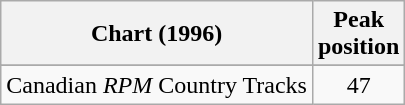<table class="wikitable sortable">
<tr>
<th align="left">Chart (1996)</th>
<th align="center">Peak<br>position</th>
</tr>
<tr>
</tr>
<tr>
<td align="left">Canadian <em>RPM</em> Country Tracks</td>
<td align="center">47</td>
</tr>
</table>
